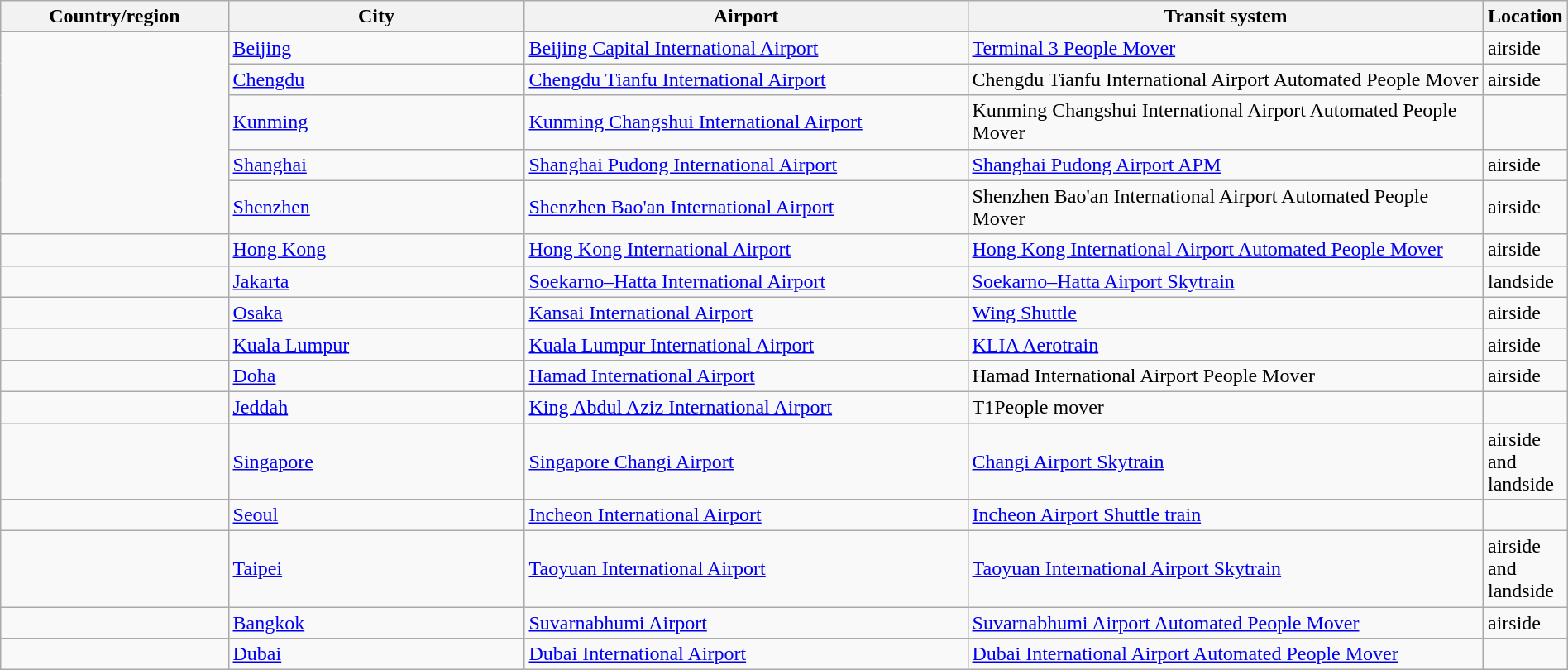<table class="wikitable" rules=rows width="100%">
<tr>
<th width=15%>Country/region</th>
<th width=20%>City</th>
<th width=30%>Airport</th>
<th width=35%>Transit system</th>
<th>Location</th>
</tr>
<tr>
<td rowspan="5"></td>
<td><a href='#'>Beijing</a></td>
<td><a href='#'>Beijing Capital International Airport</a></td>
<td><a href='#'>Terminal 3 People Mover</a></td>
<td>airside</td>
</tr>
<tr>
<td><a href='#'>Chengdu</a></td>
<td><a href='#'>Chengdu Tianfu International Airport</a></td>
<td>Chengdu Tianfu International Airport Automated People Mover</td>
<td>airside</td>
</tr>
<tr>
<td><a href='#'>Kunming</a></td>
<td><a href='#'>Kunming Changshui International Airport</a></td>
<td>Kunming Changshui International Airport Automated People Mover</td>
<td></td>
</tr>
<tr>
<td><a href='#'>Shanghai</a></td>
<td><a href='#'>Shanghai Pudong International Airport</a></td>
<td><a href='#'>Shanghai Pudong Airport APM</a></td>
<td>airside</td>
</tr>
<tr>
<td><a href='#'>Shenzhen</a></td>
<td><a href='#'>Shenzhen Bao'an International Airport</a></td>
<td>Shenzhen Bao'an International Airport Automated People Mover</td>
<td>airside</td>
</tr>
<tr>
<td></td>
<td><a href='#'>Hong Kong</a></td>
<td><a href='#'>Hong Kong International Airport</a></td>
<td><a href='#'>Hong Kong International Airport Automated People Mover</a></td>
<td>airside</td>
</tr>
<tr>
<td></td>
<td><a href='#'>Jakarta</a></td>
<td><a href='#'>Soekarno–Hatta International Airport</a></td>
<td><a href='#'>Soekarno–Hatta Airport Skytrain</a></td>
<td>landside</td>
</tr>
<tr>
<td></td>
<td><a href='#'>Osaka</a></td>
<td><a href='#'>Kansai International Airport</a></td>
<td><a href='#'>Wing Shuttle</a></td>
<td>airside</td>
</tr>
<tr>
<td></td>
<td><a href='#'>Kuala Lumpur</a></td>
<td><a href='#'>Kuala Lumpur International Airport</a></td>
<td><a href='#'>KLIA Aerotrain</a></td>
<td>airside</td>
</tr>
<tr>
<td></td>
<td><a href='#'>Doha</a></td>
<td><a href='#'>Hamad International Airport</a></td>
<td>Hamad International Airport People Mover</td>
<td>airside</td>
</tr>
<tr>
<td></td>
<td><a href='#'>Jeddah</a></td>
<td><a href='#'>King Abdul Aziz International Airport</a></td>
<td>T1People mover</td>
<td></td>
</tr>
<tr>
<td></td>
<td><a href='#'>Singapore</a></td>
<td><a href='#'>Singapore Changi Airport</a></td>
<td><a href='#'>Changi Airport Skytrain</a></td>
<td>airside and landside</td>
</tr>
<tr>
<td></td>
<td><a href='#'>Seoul</a></td>
<td><a href='#'>Incheon International Airport</a></td>
<td><a href='#'>Incheon Airport Shuttle train</a></td>
<td></td>
</tr>
<tr>
<td></td>
<td><a href='#'>Taipei</a></td>
<td><a href='#'>Taoyuan International Airport</a></td>
<td><a href='#'>Taoyuan International Airport Skytrain</a></td>
<td>airside and landside</td>
</tr>
<tr>
<td></td>
<td><a href='#'>Bangkok</a></td>
<td><a href='#'>Suvarnabhumi Airport</a></td>
<td><a href='#'>Suvarnabhumi Airport Automated People Mover</a></td>
<td>airside</td>
</tr>
<tr>
<td></td>
<td><a href='#'>Dubai</a></td>
<td><a href='#'>Dubai International Airport</a></td>
<td><a href='#'>Dubai International Airport Automated People Mover</a></td>
<td></td>
</tr>
</table>
